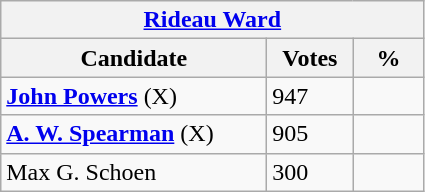<table class="wikitable">
<tr>
<th colspan="3"><a href='#'>Rideau Ward</a></th>
</tr>
<tr>
<th style="width: 170px">Candidate</th>
<th style="width: 50px">Votes</th>
<th style="width: 40px">%</th>
</tr>
<tr>
<td><strong><a href='#'>John Powers</a></strong> (X)</td>
<td>947</td>
<td></td>
</tr>
<tr>
<td><strong><a href='#'>A. W. Spearman</a></strong> (X)</td>
<td>905</td>
<td></td>
</tr>
<tr>
<td>Max G. Schoen</td>
<td>300</td>
</tr>
</table>
